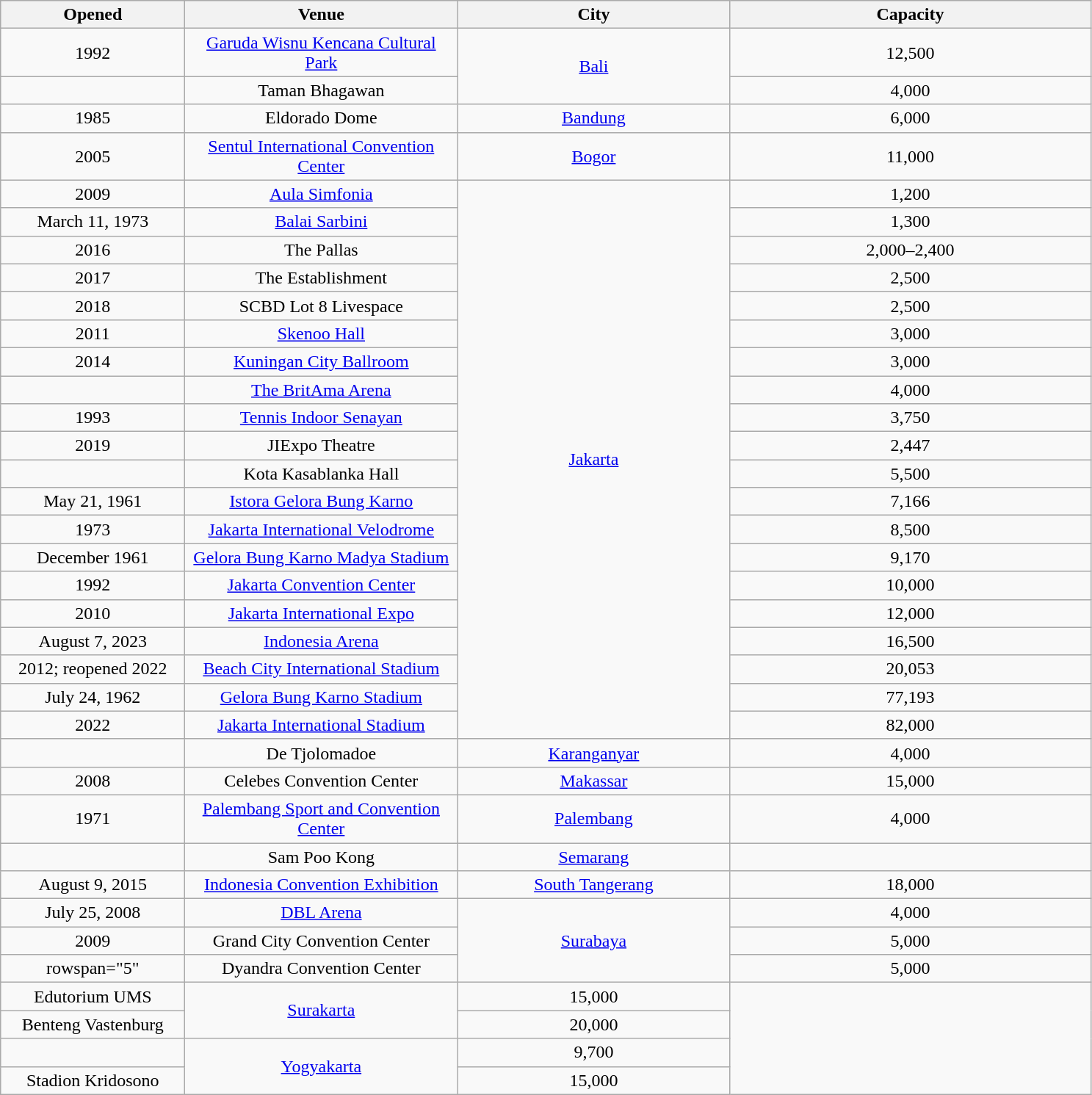<table class="sortable wikitable" style="text-align:center;">
<tr>
<th scope="col" style="width:10em;">Opened</th>
<th scope="col" style="width:15em;">Venue</th>
<th scope="col" style="width:15em;">City</th>
<th scope="col" style="width:20em;">Capacity</th>
</tr>
<tr>
<td>1992</td>
<td><a href='#'>Garuda Wisnu Kencana Cultural Park</a></td>
<td rowspan="2"><a href='#'>Bali</a></td>
<td>12,500</td>
</tr>
<tr>
<td></td>
<td>Taman Bhagawan</td>
<td>4,000</td>
</tr>
<tr>
<td>1985</td>
<td>Eldorado Dome</td>
<td><a href='#'>Bandung</a></td>
<td>6,000</td>
</tr>
<tr>
<td>2005</td>
<td><a href='#'>Sentul International Convention Center</a></td>
<td><a href='#'>Bogor</a></td>
<td>11,000</td>
</tr>
<tr>
<td>2009</td>
<td><a href='#'>Aula Simfonia</a></td>
<td rowspan="20"><a href='#'>Jakarta</a></td>
<td>1,200</td>
</tr>
<tr>
<td>March 11, 1973</td>
<td><a href='#'>Balai Sarbini</a></td>
<td>1,300</td>
</tr>
<tr>
<td>2016</td>
<td>The Pallas</td>
<td>2,000–2,400</td>
</tr>
<tr>
<td>2017</td>
<td>The Establishment</td>
<td>2,500</td>
</tr>
<tr>
<td>2018</td>
<td>SCBD Lot 8 Livespace</td>
<td>2,500</td>
</tr>
<tr>
<td>2011</td>
<td><a href='#'>Skenoo Hall</a></td>
<td>3,000</td>
</tr>
<tr>
<td>2014</td>
<td><a href='#'>Kuningan City Ballroom</a></td>
<td>3,000</td>
</tr>
<tr>
<td></td>
<td><a href='#'>The BritAma Arena</a></td>
<td>4,000</td>
</tr>
<tr>
<td>1993</td>
<td><a href='#'>Tennis Indoor Senayan</a></td>
<td>3,750</td>
</tr>
<tr>
<td>2019</td>
<td>JIExpo Theatre</td>
<td>2,447</td>
</tr>
<tr>
<td></td>
<td>Kota Kasablanka Hall</td>
<td>5,500</td>
</tr>
<tr>
<td>May 21, 1961</td>
<td><a href='#'>Istora Gelora Bung Karno</a></td>
<td>7,166</td>
</tr>
<tr>
<td>1973</td>
<td><a href='#'>Jakarta International Velodrome</a></td>
<td>8,500</td>
</tr>
<tr>
<td>December 1961</td>
<td><a href='#'>Gelora Bung Karno Madya Stadium</a></td>
<td>9,170</td>
</tr>
<tr>
<td>1992</td>
<td><a href='#'>Jakarta Convention Center</a></td>
<td>10,000</td>
</tr>
<tr>
<td>2010</td>
<td><a href='#'>Jakarta International Expo</a></td>
<td>12,000</td>
</tr>
<tr>
<td>August 7, 2023</td>
<td><a href='#'>Indonesia Arena</a></td>
<td>16,500</td>
</tr>
<tr>
<td>2012; reopened 2022</td>
<td><a href='#'>Beach City International Stadium</a></td>
<td>20,053</td>
</tr>
<tr>
<td>July 24, 1962</td>
<td><a href='#'>Gelora Bung Karno Stadium</a></td>
<td>77,193</td>
</tr>
<tr>
<td>2022</td>
<td><a href='#'>Jakarta International Stadium</a></td>
<td>82,000</td>
</tr>
<tr>
<td></td>
<td>De Tjolomadoe</td>
<td><a href='#'>Karanganyar</a></td>
<td>4,000</td>
</tr>
<tr>
<td>2008</td>
<td>Celebes Convention Center</td>
<td><a href='#'>Makassar</a></td>
<td>15,000</td>
</tr>
<tr>
<td>1971</td>
<td><a href='#'>Palembang Sport and Convention Center</a></td>
<td><a href='#'>Palembang</a></td>
<td>4,000</td>
</tr>
<tr>
<td></td>
<td>Sam Poo Kong</td>
<td><a href='#'>Semarang</a></td>
<td></td>
</tr>
<tr>
<td>August 9, 2015</td>
<td><a href='#'>Indonesia Convention Exhibition</a></td>
<td><a href='#'>South Tangerang</a></td>
<td>18,000</td>
</tr>
<tr>
<td>July 25, 2008</td>
<td><a href='#'>DBL Arena</a></td>
<td rowspan="3"><a href='#'>Surabaya</a></td>
<td>4,000</td>
</tr>
<tr>
<td>2009</td>
<td>Grand City Convention Center</td>
<td>5,000</td>
</tr>
<tr>
<td>rowspan="5" </td>
<td>Dyandra Convention Center</td>
<td>5,000</td>
</tr>
<tr>
<td>Edutorium UMS</td>
<td rowspan="2"><a href='#'>Surakarta</a></td>
<td>15,000</td>
</tr>
<tr>
<td>Benteng Vastenburg</td>
<td>20,000</td>
</tr>
<tr>
<td></td>
<td rowspan="2"><a href='#'>Yogyakarta</a></td>
<td>9,700</td>
</tr>
<tr>
<td>Stadion Kridosono</td>
<td>15,000</td>
</tr>
</table>
